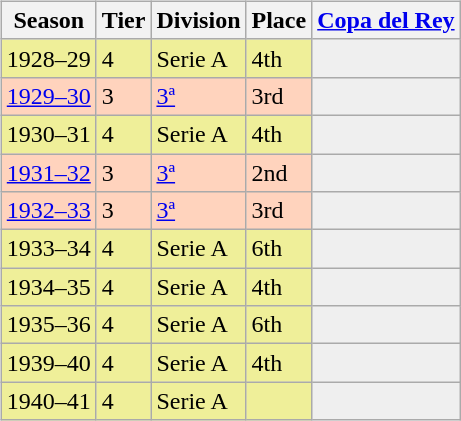<table>
<tr>
<td valign="top" width=0%><br><table class="wikitable">
<tr style="background:#f0f6fa;">
<th>Season</th>
<th>Tier</th>
<th>Division</th>
<th>Place</th>
<th><a href='#'>Copa del Rey</a></th>
</tr>
<tr>
<td style="background:#EFEF99;">1928–29</td>
<td style="background:#EFEF99;">4</td>
<td style="background:#EFEF99;">Serie A</td>
<td style="background:#EFEF99;">4th</td>
<th style="background:#efefef;"></th>
</tr>
<tr>
<td style="background:#FFD3BD;"><a href='#'>1929–30</a></td>
<td style="background:#FFD3BD;">3</td>
<td style="background:#FFD3BD;"><a href='#'>3ª</a></td>
<td style="background:#FFD3BD;">3rd</td>
<th style="background:#efefef;"></th>
</tr>
<tr>
<td style="background:#EFEF99;">1930–31</td>
<td style="background:#EFEF99;">4</td>
<td style="background:#EFEF99;">Serie A</td>
<td style="background:#EFEF99;">4th</td>
<th style="background:#efefef;"></th>
</tr>
<tr>
<td style="background:#FFD3BD;"><a href='#'>1931–32</a></td>
<td style="background:#FFD3BD;">3</td>
<td style="background:#FFD3BD;"><a href='#'>3ª</a></td>
<td style="background:#FFD3BD;">2nd</td>
<th style="background:#efefef;"></th>
</tr>
<tr>
<td style="background:#FFD3BD;"><a href='#'>1932–33</a></td>
<td style="background:#FFD3BD;">3</td>
<td style="background:#FFD3BD;"><a href='#'>3ª</a></td>
<td style="background:#FFD3BD;">3rd</td>
<th style="background:#efefef;"></th>
</tr>
<tr>
<td style="background:#EFEF99;">1933–34</td>
<td style="background:#EFEF99;">4</td>
<td style="background:#EFEF99;">Serie A</td>
<td style="background:#EFEF99;">6th</td>
<th style="background:#efefef;"></th>
</tr>
<tr>
<td style="background:#EFEF99;">1934–35</td>
<td style="background:#EFEF99;">4</td>
<td style="background:#EFEF99;">Serie A</td>
<td style="background:#EFEF99;">4th</td>
<th style="background:#efefef;"></th>
</tr>
<tr>
<td style="background:#EFEF99;">1935–36</td>
<td style="background:#EFEF99;">4</td>
<td style="background:#EFEF99;">Serie A</td>
<td style="background:#EFEF99;">6th</td>
<th style="background:#efefef;"></th>
</tr>
<tr>
<td style="background:#EFEF99;">1939–40</td>
<td style="background:#EFEF99;">4</td>
<td style="background:#EFEF99;">Serie A</td>
<td style="background:#EFEF99;">4th</td>
<th style="background:#efefef;"></th>
</tr>
<tr>
<td style="background:#EFEF99;">1940–41</td>
<td style="background:#EFEF99;">4</td>
<td style="background:#EFEF99;">Serie A</td>
<td style="background:#EFEF99;"></td>
<th style="background:#efefef;"></th>
</tr>
</table>
</td>
</tr>
</table>
